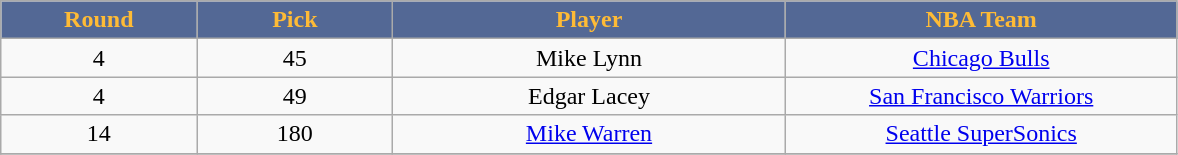<table class="wikitable sortable sortable">
<tr>
<th style="background:#536895; color:#FEBB36" width="10%">Round</th>
<th style="background:#536895; color:#FEBB36" width="10%">Pick</th>
<th style="background:#536895; color:#FEBB36" width="20%">Player</th>
<th style="background:#536895; color:#FEBB36" width="20%">NBA Team</th>
</tr>
<tr style="text-align: center">
<td>4</td>
<td>45</td>
<td>Mike Lynn</td>
<td><a href='#'>Chicago Bulls</a></td>
</tr>
<tr style="text-align: center">
<td>4</td>
<td>49</td>
<td>Edgar Lacey</td>
<td><a href='#'>San Francisco Warriors</a></td>
</tr>
<tr style="text-align: center">
<td>14</td>
<td>180</td>
<td><a href='#'>Mike Warren</a></td>
<td><a href='#'>Seattle SuperSonics</a></td>
</tr>
<tr style="text-align: center">
</tr>
</table>
